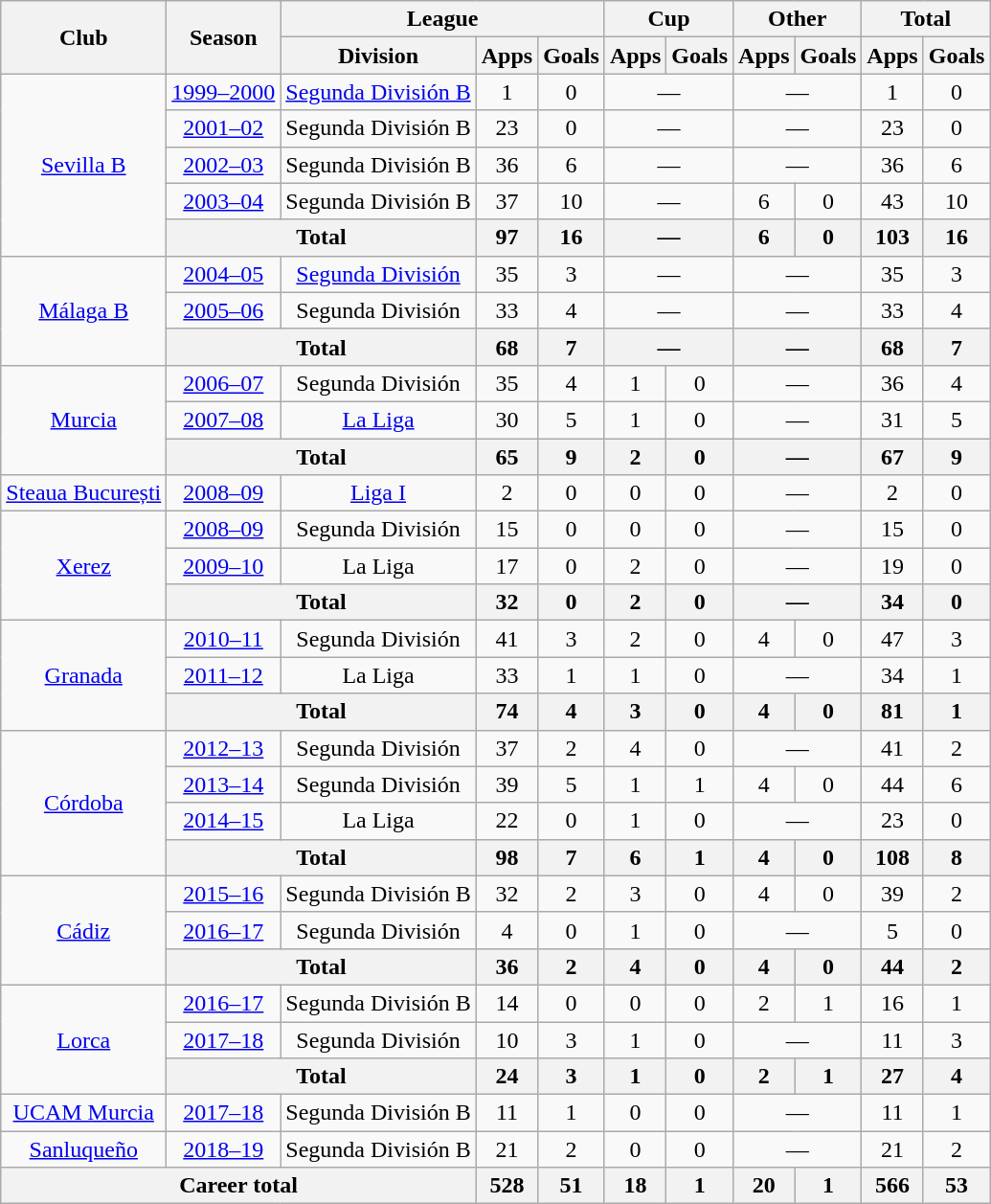<table class="wikitable" style="text-align:center">
<tr>
<th rowspan="2">Club</th>
<th rowspan="2">Season</th>
<th colspan="3">League</th>
<th colspan="2">Cup</th>
<th colspan="2">Other</th>
<th colspan="2">Total</th>
</tr>
<tr>
<th>Division</th>
<th>Apps</th>
<th>Goals</th>
<th>Apps</th>
<th>Goals</th>
<th>Apps</th>
<th>Goals</th>
<th>Apps</th>
<th>Goals</th>
</tr>
<tr>
<td rowspan="5"><a href='#'>Sevilla B</a></td>
<td><a href='#'>1999–2000</a></td>
<td><a href='#'>Segunda División B</a></td>
<td>1</td>
<td>0</td>
<td colspan="2">—</td>
<td colspan="2">—</td>
<td>1</td>
<td>0</td>
</tr>
<tr>
<td><a href='#'>2001–02</a></td>
<td>Segunda División B</td>
<td>23</td>
<td>0</td>
<td colspan="2">—</td>
<td colspan="2">—</td>
<td>23</td>
<td>0</td>
</tr>
<tr>
<td><a href='#'>2002–03</a></td>
<td>Segunda División B</td>
<td>36</td>
<td>6</td>
<td colspan="2">—</td>
<td colspan="2">—</td>
<td>36</td>
<td>6</td>
</tr>
<tr>
<td><a href='#'>2003–04</a></td>
<td>Segunda División B</td>
<td>37</td>
<td>10</td>
<td colspan="2">—</td>
<td>6</td>
<td>0</td>
<td>43</td>
<td>10</td>
</tr>
<tr>
<th colspan="2">Total</th>
<th>97</th>
<th>16</th>
<th colspan="2">—</th>
<th>6</th>
<th>0</th>
<th>103</th>
<th>16</th>
</tr>
<tr>
<td rowspan="3"><a href='#'>Málaga B</a></td>
<td><a href='#'>2004–05</a></td>
<td><a href='#'>Segunda División</a></td>
<td>35</td>
<td>3</td>
<td colspan="2">—</td>
<td colspan="2">—</td>
<td>35</td>
<td>3</td>
</tr>
<tr>
<td><a href='#'>2005–06</a></td>
<td>Segunda División</td>
<td>33</td>
<td>4</td>
<td colspan="2">—</td>
<td colspan="2">—</td>
<td>33</td>
<td>4</td>
</tr>
<tr>
<th colspan="2">Total</th>
<th>68</th>
<th>7</th>
<th colspan="2">—</th>
<th colspan="2">—</th>
<th>68</th>
<th>7</th>
</tr>
<tr>
<td rowspan="3"><a href='#'>Murcia</a></td>
<td><a href='#'>2006–07</a></td>
<td>Segunda División</td>
<td>35</td>
<td>4</td>
<td>1</td>
<td>0</td>
<td colspan="2">—</td>
<td>36</td>
<td>4</td>
</tr>
<tr>
<td><a href='#'>2007–08</a></td>
<td><a href='#'>La Liga</a></td>
<td>30</td>
<td>5</td>
<td>1</td>
<td>0</td>
<td colspan="2">—</td>
<td>31</td>
<td>5</td>
</tr>
<tr>
<th colspan="2">Total</th>
<th>65</th>
<th>9</th>
<th>2</th>
<th>0</th>
<th colspan="2">—</th>
<th>67</th>
<th>9</th>
</tr>
<tr>
<td><a href='#'>Steaua București</a></td>
<td><a href='#'>2008–09</a></td>
<td><a href='#'>Liga I</a></td>
<td>2</td>
<td>0</td>
<td>0</td>
<td>0</td>
<td colspan="2">—</td>
<td>2</td>
<td>0</td>
</tr>
<tr>
<td rowspan="3"><a href='#'>Xerez</a></td>
<td><a href='#'>2008–09</a></td>
<td>Segunda División</td>
<td>15</td>
<td>0</td>
<td>0</td>
<td>0</td>
<td colspan="2">—</td>
<td>15</td>
<td>0</td>
</tr>
<tr>
<td><a href='#'>2009–10</a></td>
<td>La Liga</td>
<td>17</td>
<td>0</td>
<td>2</td>
<td>0</td>
<td colspan="2">—</td>
<td>19</td>
<td>0</td>
</tr>
<tr>
<th colspan="2">Total</th>
<th>32</th>
<th>0</th>
<th>2</th>
<th>0</th>
<th colspan="2">—</th>
<th>34</th>
<th>0</th>
</tr>
<tr>
<td rowspan="3"><a href='#'>Granada</a></td>
<td><a href='#'>2010–11</a></td>
<td>Segunda División</td>
<td>41</td>
<td>3</td>
<td>2</td>
<td>0</td>
<td>4</td>
<td>0</td>
<td>47</td>
<td>3</td>
</tr>
<tr>
<td><a href='#'>2011–12</a></td>
<td>La Liga</td>
<td>33</td>
<td>1</td>
<td>1</td>
<td>0</td>
<td colspan="2">—</td>
<td>34</td>
<td>1</td>
</tr>
<tr>
<th colspan="2">Total</th>
<th>74</th>
<th>4</th>
<th>3</th>
<th>0</th>
<th>4</th>
<th>0</th>
<th>81</th>
<th>1</th>
</tr>
<tr>
<td rowspan="4"><a href='#'>Córdoba</a></td>
<td><a href='#'>2012–13</a></td>
<td>Segunda División</td>
<td>37</td>
<td>2</td>
<td>4</td>
<td>0</td>
<td colspan="2">—</td>
<td>41</td>
<td>2</td>
</tr>
<tr>
<td><a href='#'>2013–14</a></td>
<td>Segunda División</td>
<td>39</td>
<td>5</td>
<td>1</td>
<td>1</td>
<td>4</td>
<td>0</td>
<td>44</td>
<td>6</td>
</tr>
<tr>
<td><a href='#'>2014–15</a></td>
<td>La Liga</td>
<td>22</td>
<td>0</td>
<td>1</td>
<td>0</td>
<td colspan="2">—</td>
<td>23</td>
<td>0</td>
</tr>
<tr>
<th colspan="2">Total</th>
<th>98</th>
<th>7</th>
<th>6</th>
<th>1</th>
<th>4</th>
<th>0</th>
<th>108</th>
<th>8</th>
</tr>
<tr>
<td rowspan="3"><a href='#'>Cádiz</a></td>
<td><a href='#'>2015–16</a></td>
<td>Segunda División B</td>
<td>32</td>
<td>2</td>
<td>3</td>
<td>0</td>
<td>4</td>
<td>0</td>
<td>39</td>
<td>2</td>
</tr>
<tr>
<td><a href='#'>2016–17</a></td>
<td>Segunda División</td>
<td>4</td>
<td>0</td>
<td>1</td>
<td>0</td>
<td colspan="2">—</td>
<td>5</td>
<td>0</td>
</tr>
<tr>
<th colspan="2">Total</th>
<th>36</th>
<th>2</th>
<th>4</th>
<th>0</th>
<th>4</th>
<th>0</th>
<th>44</th>
<th>2</th>
</tr>
<tr>
<td rowspan="3"><a href='#'>Lorca</a></td>
<td><a href='#'>2016–17</a></td>
<td>Segunda División B</td>
<td>14</td>
<td>0</td>
<td>0</td>
<td>0</td>
<td>2</td>
<td>1</td>
<td>16</td>
<td>1</td>
</tr>
<tr>
<td><a href='#'>2017–18</a></td>
<td>Segunda División</td>
<td>10</td>
<td>3</td>
<td>1</td>
<td>0</td>
<td colspan="2">—</td>
<td>11</td>
<td>3</td>
</tr>
<tr>
<th colspan="2">Total</th>
<th>24</th>
<th>3</th>
<th>1</th>
<th>0</th>
<th>2</th>
<th>1</th>
<th>27</th>
<th>4</th>
</tr>
<tr>
<td><a href='#'>UCAM Murcia</a></td>
<td><a href='#'>2017–18</a></td>
<td>Segunda División B</td>
<td>11</td>
<td>1</td>
<td>0</td>
<td>0</td>
<td colspan="2">—</td>
<td>11</td>
<td>1</td>
</tr>
<tr>
<td><a href='#'>Sanluqueño</a></td>
<td><a href='#'>2018–19</a></td>
<td>Segunda División B</td>
<td>21</td>
<td>2</td>
<td>0</td>
<td>0</td>
<td colspan="2">—</td>
<td>21</td>
<td>2</td>
</tr>
<tr>
<th colspan="3">Career total</th>
<th>528</th>
<th>51</th>
<th>18</th>
<th>1</th>
<th>20</th>
<th>1</th>
<th>566</th>
<th>53</th>
</tr>
</table>
